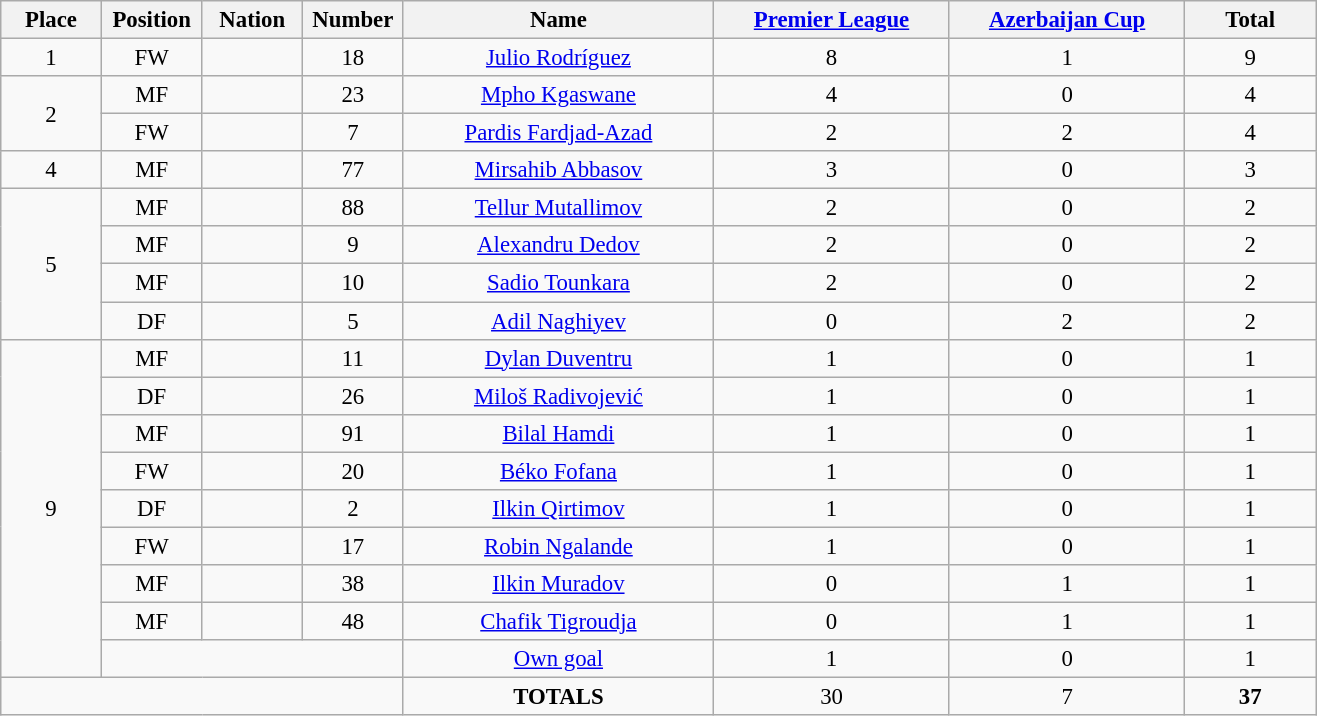<table class="wikitable" style="font-size: 95%; text-align: center;">
<tr>
<th width=60>Place</th>
<th width=60>Position</th>
<th width=60>Nation</th>
<th width=60>Number</th>
<th width=200>Name</th>
<th width=150><a href='#'>Premier League</a></th>
<th width=150><a href='#'>Azerbaijan Cup</a></th>
<th width=80>Total</th>
</tr>
<tr>
<td>1</td>
<td>FW</td>
<td></td>
<td>18</td>
<td><a href='#'>Julio Rodríguez</a></td>
<td>8</td>
<td>1</td>
<td>9</td>
</tr>
<tr>
<td rowspan="2">2</td>
<td>MF</td>
<td></td>
<td>23</td>
<td><a href='#'>Mpho Kgaswane</a></td>
<td>4</td>
<td>0</td>
<td>4</td>
</tr>
<tr>
<td>FW</td>
<td></td>
<td>7</td>
<td><a href='#'>Pardis Fardjad-Azad</a></td>
<td>2</td>
<td>2</td>
<td>4</td>
</tr>
<tr>
<td>4</td>
<td>MF</td>
<td></td>
<td>77</td>
<td><a href='#'>Mirsahib Abbasov</a></td>
<td>3</td>
<td>0</td>
<td>3</td>
</tr>
<tr>
<td rowspan="4">5</td>
<td>MF</td>
<td></td>
<td>88</td>
<td><a href='#'>Tellur Mutallimov</a></td>
<td>2</td>
<td>0</td>
<td>2</td>
</tr>
<tr>
<td>MF</td>
<td></td>
<td>9</td>
<td><a href='#'>Alexandru Dedov</a></td>
<td>2</td>
<td>0</td>
<td>2</td>
</tr>
<tr>
<td>MF</td>
<td></td>
<td>10</td>
<td><a href='#'>Sadio Tounkara</a></td>
<td>2</td>
<td>0</td>
<td>2</td>
</tr>
<tr>
<td>DF</td>
<td></td>
<td>5</td>
<td><a href='#'>Adil Naghiyev</a></td>
<td>0</td>
<td>2</td>
<td>2</td>
</tr>
<tr>
<td rowspan="9">9</td>
<td>MF</td>
<td></td>
<td>11</td>
<td><a href='#'>Dylan Duventru</a></td>
<td>1</td>
<td>0</td>
<td>1</td>
</tr>
<tr>
<td>DF</td>
<td></td>
<td>26</td>
<td><a href='#'>Miloš Radivojević</a></td>
<td>1</td>
<td>0</td>
<td>1</td>
</tr>
<tr>
<td>MF</td>
<td></td>
<td>91</td>
<td><a href='#'>Bilal Hamdi</a></td>
<td>1</td>
<td>0</td>
<td>1</td>
</tr>
<tr>
<td>FW</td>
<td></td>
<td>20</td>
<td><a href='#'>Béko Fofana</a></td>
<td>1</td>
<td>0</td>
<td>1</td>
</tr>
<tr>
<td>DF</td>
<td></td>
<td>2</td>
<td><a href='#'>Ilkin Qirtimov</a></td>
<td>1</td>
<td>0</td>
<td>1</td>
</tr>
<tr>
<td>FW</td>
<td></td>
<td>17</td>
<td><a href='#'>Robin Ngalande</a></td>
<td>1</td>
<td>0</td>
<td>1</td>
</tr>
<tr>
<td>MF</td>
<td></td>
<td>38</td>
<td><a href='#'>Ilkin Muradov</a></td>
<td>0</td>
<td>1</td>
<td>1</td>
</tr>
<tr>
<td>MF</td>
<td></td>
<td>48</td>
<td><a href='#'>Chafik Tigroudja</a></td>
<td>0</td>
<td>1</td>
<td>1</td>
</tr>
<tr>
<td colspan="3"></td>
<td><a href='#'>Own goal</a></td>
<td>1</td>
<td>0</td>
<td>1</td>
</tr>
<tr>
<td colspan="4"></td>
<td><strong>TOTALS</strong></td>
<td>30</td>
<td>7</td>
<td><strong>37</strong></td>
</tr>
</table>
